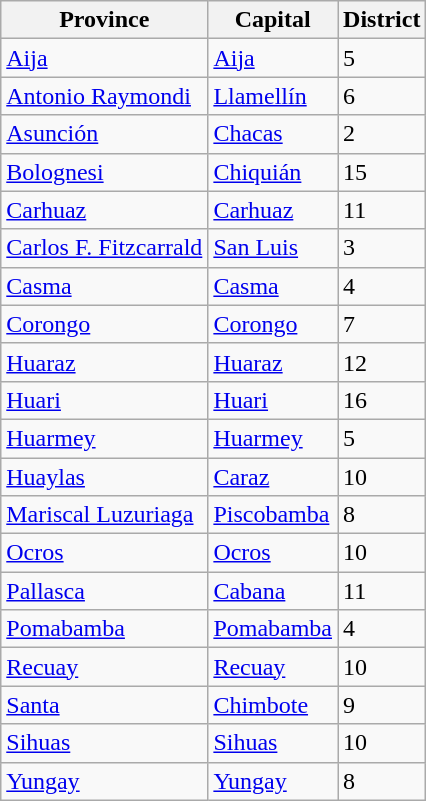<table class="wikitable">
<tr>
<th>Province</th>
<th>Capital</th>
<th>District</th>
</tr>
<tr>
<td><a href='#'>Aija</a></td>
<td><a href='#'>Aija</a></td>
<td>5</td>
</tr>
<tr>
<td><a href='#'>Antonio Raymondi</a></td>
<td><a href='#'>Llamellín</a></td>
<td>6</td>
</tr>
<tr>
<td><a href='#'>Asunción</a></td>
<td><a href='#'>Chacas</a></td>
<td>2</td>
</tr>
<tr>
<td><a href='#'>Bolognesi</a></td>
<td><a href='#'>Chiquián</a></td>
<td>15</td>
</tr>
<tr>
<td><a href='#'>Carhuaz</a></td>
<td><a href='#'>Carhuaz</a></td>
<td>11</td>
</tr>
<tr>
<td><a href='#'>Carlos F. Fitzcarrald</a></td>
<td><a href='#'>San Luis</a></td>
<td>3</td>
</tr>
<tr>
<td><a href='#'>Casma</a></td>
<td><a href='#'>Casma</a></td>
<td>4</td>
</tr>
<tr>
<td><a href='#'>Corongo</a></td>
<td><a href='#'>Corongo</a></td>
<td>7</td>
</tr>
<tr>
<td><a href='#'>Huaraz</a></td>
<td><a href='#'>Huaraz</a></td>
<td>12</td>
</tr>
<tr>
<td><a href='#'>Huari</a></td>
<td><a href='#'>Huari</a></td>
<td>16</td>
</tr>
<tr>
<td><a href='#'>Huarmey</a></td>
<td><a href='#'>Huarmey</a></td>
<td>5</td>
</tr>
<tr>
<td><a href='#'>Huaylas</a></td>
<td><a href='#'>Caraz</a></td>
<td>10</td>
</tr>
<tr>
<td><a href='#'>Mariscal Luzuriaga</a></td>
<td><a href='#'>Piscobamba</a></td>
<td>8</td>
</tr>
<tr>
<td><a href='#'>Ocros</a></td>
<td><a href='#'>Ocros</a></td>
<td>10</td>
</tr>
<tr>
<td><a href='#'>Pallasca</a></td>
<td><a href='#'>Cabana</a></td>
<td>11</td>
</tr>
<tr>
<td><a href='#'>Pomabamba</a></td>
<td><a href='#'>Pomabamba</a></td>
<td>4</td>
</tr>
<tr>
<td><a href='#'>Recuay</a></td>
<td><a href='#'>Recuay</a></td>
<td>10</td>
</tr>
<tr>
<td><a href='#'>Santa</a></td>
<td><a href='#'>Chimbote</a></td>
<td>9</td>
</tr>
<tr>
<td><a href='#'>Sihuas</a></td>
<td><a href='#'>Sihuas</a></td>
<td>10</td>
</tr>
<tr>
<td><a href='#'>Yungay</a></td>
<td><a href='#'>Yungay</a></td>
<td>8</td>
</tr>
</table>
